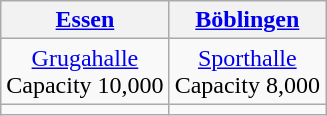<table class="wikitable" style="text-align:center">
<tr>
<th><a href='#'>Essen</a></th>
<th><a href='#'>Böblingen</a></th>
</tr>
<tr>
<td><a href='#'>Grugahalle</a><br>Capacity 10,000</td>
<td><a href='#'>Sporthalle</a><br>Capacity 8,000</td>
</tr>
<tr>
<td></td>
<td></td>
</tr>
</table>
